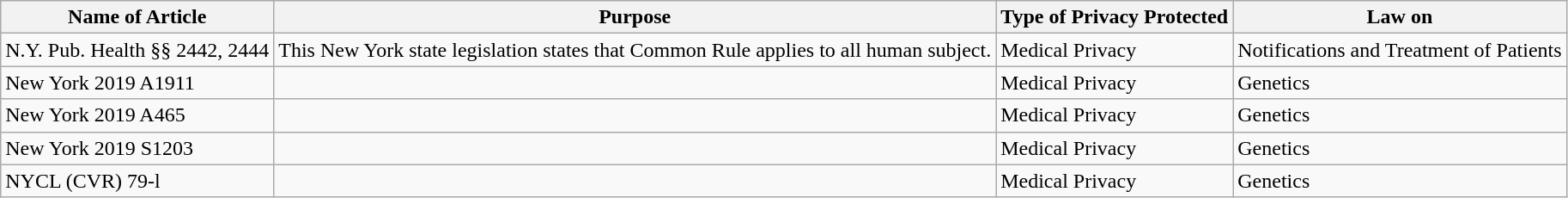<table class="wikitable">
<tr>
<th>Name of Article</th>
<th>Purpose</th>
<th>Type of Privacy Protected</th>
<th>Law on</th>
</tr>
<tr>
<td>N.Y. Pub. Health §§ 2442, 2444</td>
<td>This New York state legislation states that Common Rule applies to all human subject.</td>
<td>Medical Privacy</td>
<td>Notifications and Treatment of Patients</td>
</tr>
<tr>
<td>New York 2019 A1911</td>
<td></td>
<td>Medical Privacy</td>
<td>Genetics</td>
</tr>
<tr>
<td>New York 2019 A465</td>
<td></td>
<td>Medical Privacy</td>
<td>Genetics</td>
</tr>
<tr>
<td>New York 2019 S1203</td>
<td></td>
<td>Medical Privacy</td>
<td>Genetics</td>
</tr>
<tr>
<td>NYCL (CVR) 79-l</td>
<td></td>
<td>Medical Privacy</td>
<td>Genetics</td>
</tr>
</table>
